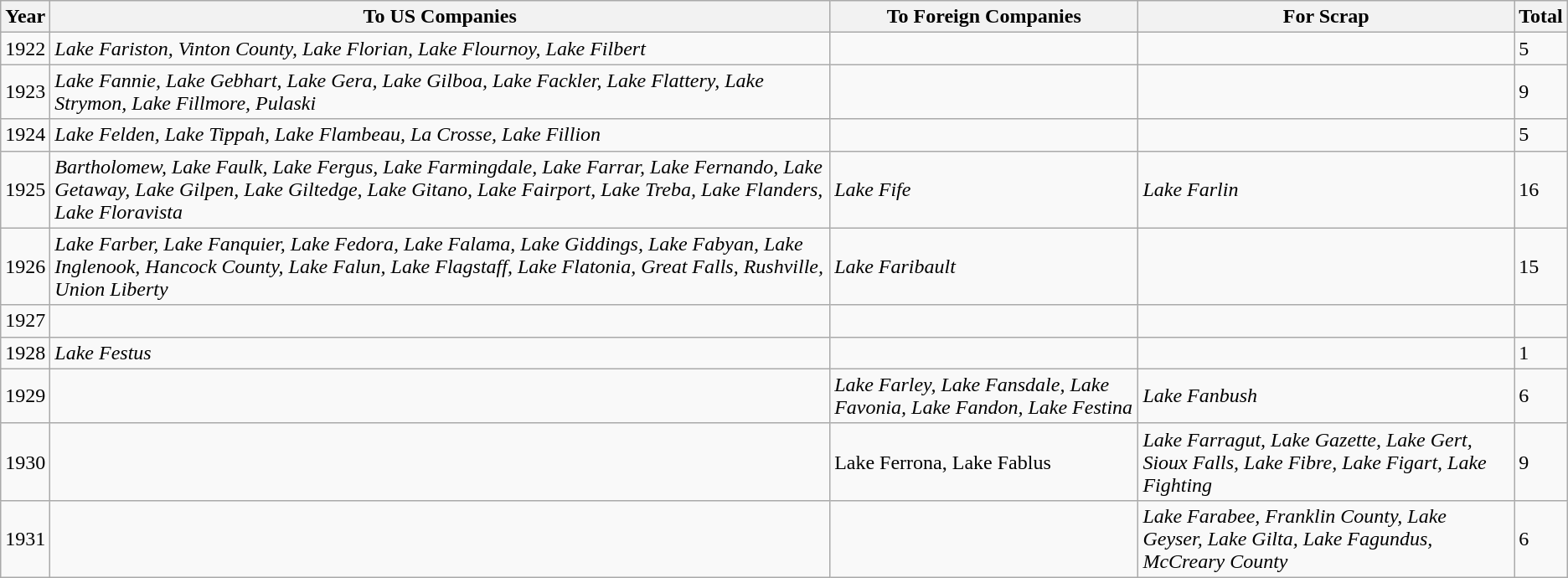<table class="wikitable">
<tr>
<th>Year</th>
<th>To US Companies</th>
<th>To Foreign Companies</th>
<th>For Scrap</th>
<th>Total</th>
</tr>
<tr>
<td>1922</td>
<td><em>Lake Fariston, Vinton County, Lake Florian, Lake Flournoy, Lake Filbert</em></td>
<td></td>
<td></td>
<td>5</td>
</tr>
<tr>
<td>1923</td>
<td><em>Lake Fannie, Lake Gebhart, Lake Gera, Lake Gilboa, Lake Fackler, Lake Flattery, Lake Strymon, Lake Fillmore, Pulaski</em></td>
<td></td>
<td></td>
<td>9</td>
</tr>
<tr>
<td>1924</td>
<td><em>Lake Felden, Lake Tippah, Lake Flambeau, La Crosse, Lake Fillion</em></td>
<td></td>
<td></td>
<td>5</td>
</tr>
<tr>
<td>1925</td>
<td><em>Bartholomew, Lake Faulk, Lake Fergus, Lake Farmingdale, Lake Farrar, Lake Fernando, Lake Getaway, Lake Gilpen, Lake Giltedge, Lake Gitano, Lake Fairport, Lake Treba, Lake Flanders, Lake Floravista</em></td>
<td><em>Lake Fife</em></td>
<td><em>Lake Farlin</em></td>
<td>16</td>
</tr>
<tr>
<td>1926</td>
<td><em>Lake Farber, Lake Fanquier, Lake Fedora, Lake Falama, Lake Giddings, Lake Fabyan, Lake Inglenook, Hancock County, Lake Falun, Lake Flagstaff, Lake Flatonia, Great Falls, Rushville, Union Liberty</em></td>
<td><em>Lake Faribault</em></td>
<td></td>
<td>15</td>
</tr>
<tr>
<td>1927</td>
<td></td>
<td></td>
<td></td>
<td></td>
</tr>
<tr>
<td>1928</td>
<td><em>Lake Festus</em></td>
<td></td>
<td></td>
<td>1</td>
</tr>
<tr>
<td>1929</td>
<td></td>
<td><em>Lake Farley, Lake Fansdale, Lake Favonia, Lake Fandon, Lake Festina</em></td>
<td><em>Lake Fanbush</em></td>
<td>6</td>
</tr>
<tr>
<td>1930</td>
<td></td>
<td>Lake Ferrona, Lake Fablus</td>
<td><em>Lake Farragut, Lake Gazette, Lake Gert, Sioux Falls, Lake Fibre, Lake Figart, Lake Fighting</em></td>
<td>9</td>
</tr>
<tr>
<td>1931</td>
<td></td>
<td></td>
<td><em>Lake Farabee, Franklin County, Lake Geyser, Lake Gilta, Lake Fagundus, McCreary County</em></td>
<td>6</td>
</tr>
</table>
